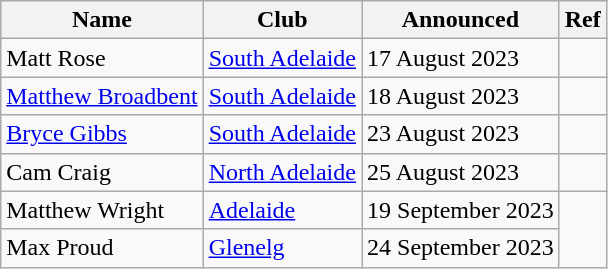<table class="wikitable">
<tr>
<th>Name</th>
<th>Club</th>
<th>Announced</th>
<th>Ref</th>
</tr>
<tr>
<td>Matt Rose</td>
<td><a href='#'>South Adelaide</a></td>
<td>17 August 2023</td>
<td></td>
</tr>
<tr>
<td><a href='#'>Matthew Broadbent</a></td>
<td><a href='#'>South Adelaide</a></td>
<td>18 August 2023</td>
<td></td>
</tr>
<tr>
<td><a href='#'>Bryce Gibbs</a></td>
<td><a href='#'>South Adelaide</a></td>
<td>23 August 2023</td>
<td></td>
</tr>
<tr>
<td>Cam Craig</td>
<td><a href='#'>North Adelaide</a></td>
<td>25 August 2023</td>
<td></td>
</tr>
<tr>
<td>Matthew Wright</td>
<td><a href='#'>Adelaide</a></td>
<td>19 September 2023</td>
</tr>
<tr>
<td>Max Proud</td>
<td><a href='#'>Glenelg</a></td>
<td>24 September 2023</td>
</tr>
</table>
